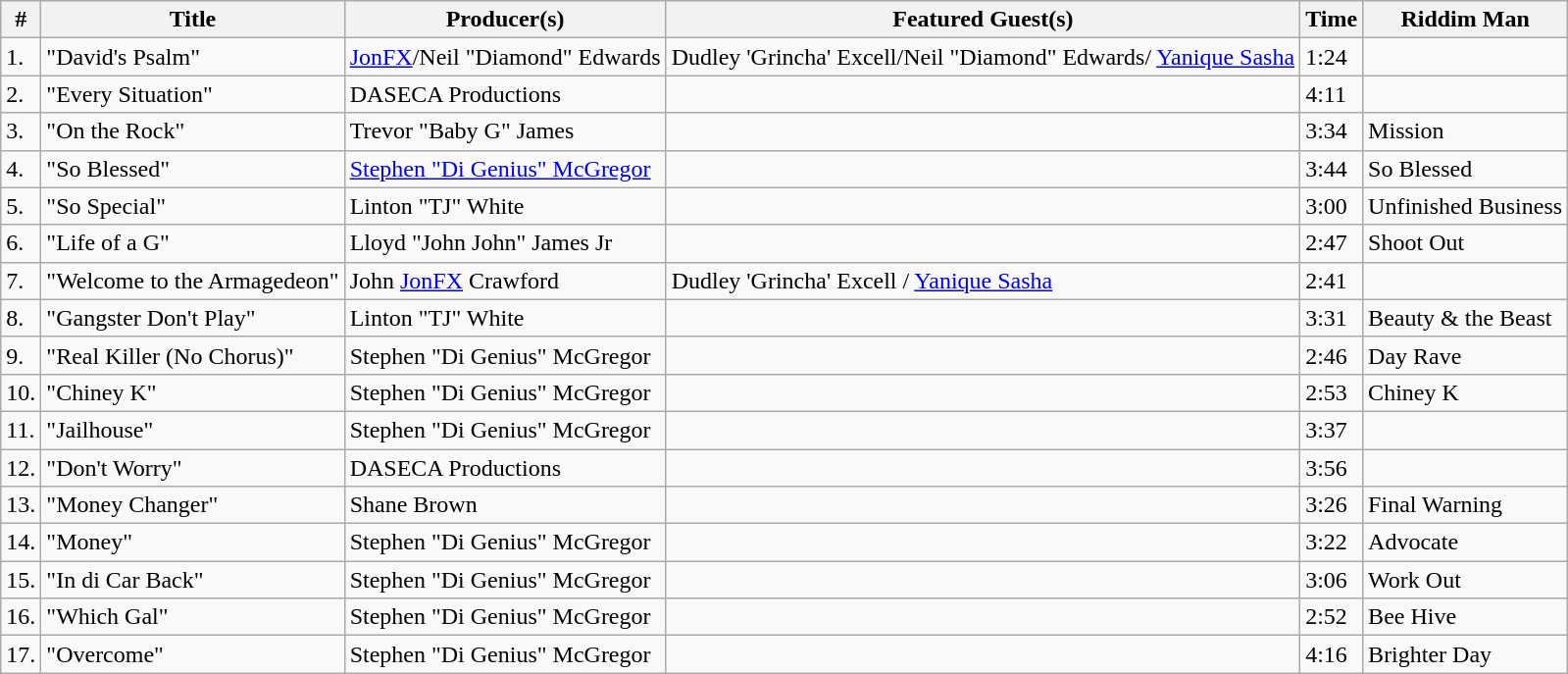<table class="wikitable">
<tr>
<th style="text-align:center;">#</th>
<th style="text-align:center;">Title</th>
<th style="text-align:center;">Producer(s)</th>
<th style="text-align:center;">Featured Guest(s)</th>
<th style="text-align:center;">Time</th>
<th style="text-align:center;">Riddim Man</th>
</tr>
<tr>
<td>1.</td>
<td>"David's Psalm"</td>
<td><a href='#'>JonFX</a>/Neil "Diamond" Edwards</td>
<td>Dudley 'Grincha' Excell/Neil "Diamond" Edwards/ <a href='#'>Yanique Sasha</a></td>
<td>1:24</td>
<td></td>
</tr>
<tr>
<td>2.</td>
<td>"Every Situation"</td>
<td>DASECA Productions</td>
<td></td>
<td>4:11</td>
<td></td>
</tr>
<tr>
<td>3.</td>
<td>"On the Rock"</td>
<td>Trevor "Baby G" James</td>
<td></td>
<td>3:34</td>
<td>Mission</td>
</tr>
<tr>
<td>4.</td>
<td>"So Blessed"</td>
<td><a href='#'>Stephen "Di Genius" McGregor</a></td>
<td></td>
<td>3:44</td>
<td>So Blessed</td>
</tr>
<tr>
<td>5.</td>
<td>"So Special"</td>
<td>Linton "TJ" White</td>
<td></td>
<td>3:00</td>
<td>Unfinished Business</td>
</tr>
<tr>
<td>6.</td>
<td>"Life of a G"</td>
<td>Lloyd "John John" James Jr</td>
<td></td>
<td>2:47</td>
<td>Shoot Out</td>
</tr>
<tr>
<td>7.</td>
<td>"Welcome to the Armagedeon"</td>
<td>John <a href='#'>JonFX</a> Crawford</td>
<td>Dudley 'Grincha' Excell / <a href='#'>Yanique Sasha</a></td>
<td>2:41</td>
<td></td>
</tr>
<tr>
<td>8.</td>
<td>"Gangster Don't Play"</td>
<td>Linton "TJ" White</td>
<td></td>
<td>3:31</td>
<td>Beauty & the Beast</td>
</tr>
<tr>
<td>9.</td>
<td>"Real Killer (No Chorus)"</td>
<td>Stephen "Di Genius" McGregor</td>
<td></td>
<td>2:46</td>
<td>Day Rave</td>
</tr>
<tr>
<td>10.</td>
<td>"Chiney K"</td>
<td>Stephen "Di Genius" McGregor</td>
<td></td>
<td>2:53</td>
<td>Chiney K</td>
</tr>
<tr>
<td>11.</td>
<td>"Jailhouse"</td>
<td>Stephen "Di Genius" McGregor</td>
<td></td>
<td>3:37</td>
<td></td>
</tr>
<tr>
<td>12.</td>
<td>"Don't Worry"</td>
<td>DASECA Productions</td>
<td></td>
<td>3:56</td>
<td></td>
</tr>
<tr>
<td>13.</td>
<td>"Money Changer"</td>
<td>Shane Brown</td>
<td></td>
<td>3:26</td>
<td>Final Warning</td>
</tr>
<tr>
<td>14.</td>
<td>"Money"</td>
<td>Stephen "Di Genius" McGregor</td>
<td></td>
<td>3:22</td>
<td>Advocate</td>
</tr>
<tr>
<td>15.</td>
<td>"In di Car Back"</td>
<td>Stephen "Di Genius" McGregor</td>
<td></td>
<td>3:06</td>
<td>Work Out</td>
</tr>
<tr>
<td>16.</td>
<td>"Which Gal"</td>
<td>Stephen "Di Genius" McGregor</td>
<td></td>
<td>2:52</td>
<td>Bee Hive</td>
</tr>
<tr>
<td>17.</td>
<td>"Overcome"</td>
<td>Stephen "Di Genius" McGregor</td>
<td></td>
<td>4:16</td>
<td>Brighter Day</td>
</tr>
</table>
